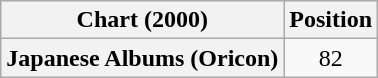<table class="wikitable plainrowheaders" style="text-align:center">
<tr>
<th scope="col">Chart (2000)</th>
<th scope="col">Position</th>
</tr>
<tr>
<th scope="row">Japanese Albums (Oricon)</th>
<td>82</td>
</tr>
</table>
